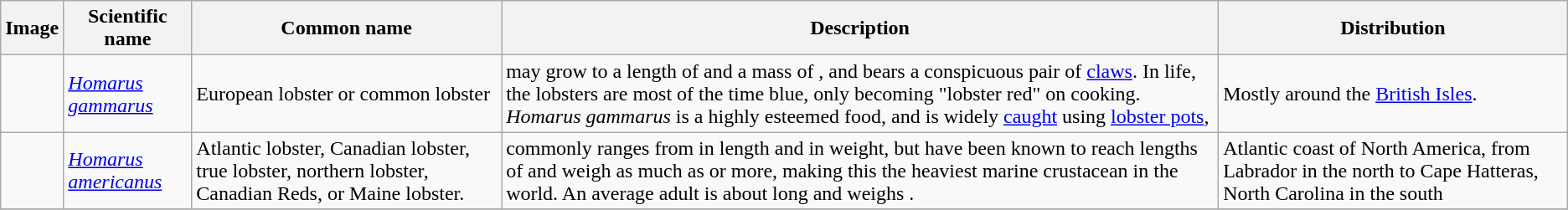<table class="wikitable">
<tr>
<th>Image</th>
<th>Scientific name</th>
<th>Common name</th>
<th>Description</th>
<th>Distribution</th>
</tr>
<tr>
<td></td>
<td><em><a href='#'>Homarus gammarus</a></em> </td>
<td>European lobster or common lobster</td>
<td>may grow to a length of  and a mass of , and bears a conspicuous pair of <a href='#'>claws</a>. In life, the lobsters are most of the time blue, only becoming "lobster red" on cooking. <em>Homarus gammarus</em> is a highly esteemed food, and is widely <a href='#'>caught</a> using <a href='#'>lobster pots</a>,</td>
<td>Mostly around the <a href='#'>British Isles</a>.</td>
</tr>
<tr>
<td></td>
<td><em><a href='#'>Homarus americanus</a></em> </td>
<td>Atlantic lobster, Canadian lobster, true lobster, northern lobster, Canadian Reds, or Maine lobster.</td>
<td>commonly ranges from  in length and  in weight, but have been known to reach lengths of  and weigh as much as  or more, making this the heaviest marine crustacean in the world. An average adult is about  long and weighs .</td>
<td>Atlantic coast of North America, from Labrador in the north to Cape Hatteras, North Carolina in the south</td>
</tr>
<tr>
</tr>
</table>
